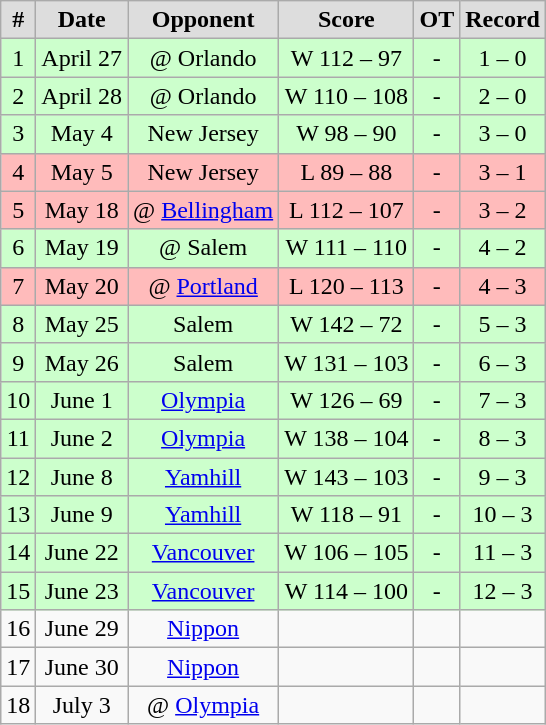<table class="wikitable">
<tr align="center"  bgcolor="#dddddd">
<td><strong>#</strong></td>
<td><strong>Date</strong></td>
<td><strong>Opponent</strong></td>
<td><strong>Score</strong></td>
<td><strong>OT</strong></td>
<td><strong>Record</strong></td>
</tr>
<tr align="center" bgcolor="ccffcc">
<td>1</td>
<td>April 27</td>
<td>@ Orlando</td>
<td>W 112 – 97</td>
<td>-</td>
<td>1 – 0</td>
</tr>
<tr align="center" bgcolor="ccffcc">
<td>2</td>
<td>April 28</td>
<td>@ Orlando</td>
<td>W 110 – 108</td>
<td>-</td>
<td>2 – 0</td>
</tr>
<tr align="center" bgcolor="ccffcc">
<td>3</td>
<td>May 4</td>
<td>New Jersey</td>
<td>W 98 – 90</td>
<td>-</td>
<td>3 – 0</td>
</tr>
<tr align="center" bgcolor="ffbbbb">
<td>4</td>
<td>May 5</td>
<td>New Jersey</td>
<td>L 89 – 88</td>
<td>-</td>
<td>3 – 1</td>
</tr>
<tr align="center" bgcolor="ffbbbb">
<td>5</td>
<td>May 18</td>
<td>@ <a href='#'>Bellingham</a></td>
<td>L 112 – 107</td>
<td>-</td>
<td>3 – 2</td>
</tr>
<tr align="center" bgcolor="ccffcc">
<td>6</td>
<td>May 19</td>
<td>@ Salem</td>
<td>W 111 – 110</td>
<td>-</td>
<td>4 – 2</td>
</tr>
<tr align="center" bgcolor="ffbbbb">
<td>7</td>
<td>May 20</td>
<td>@ <a href='#'>Portland</a></td>
<td>L 120 – 113</td>
<td>-</td>
<td>4 – 3</td>
</tr>
<tr align="center" bgcolor="ccffcc">
<td>8</td>
<td>May 25</td>
<td>Salem</td>
<td>W 142 – 72</td>
<td>-</td>
<td>5 – 3</td>
</tr>
<tr align="center" bgcolor="ccffcc">
<td>9</td>
<td>May 26</td>
<td>Salem</td>
<td>W 131 – 103</td>
<td>-</td>
<td>6 – 3</td>
</tr>
<tr align="center" bgcolor="ccffcc">
<td>10</td>
<td>June 1</td>
<td><a href='#'>Olympia</a></td>
<td>W 126 – 69</td>
<td>-</td>
<td>7 – 3</td>
</tr>
<tr align="center" bgcolor="ccffcc">
<td>11</td>
<td>June 2</td>
<td><a href='#'>Olympia</a></td>
<td>W 138 – 104</td>
<td>-</td>
<td>8 – 3</td>
</tr>
<tr align="center" bgcolor="ccffcc">
<td>12</td>
<td>June 8</td>
<td><a href='#'>Yamhill</a></td>
<td>W 143 – 103</td>
<td>-</td>
<td>9 – 3</td>
</tr>
<tr align="center" bgcolor="ccffcc">
<td>13</td>
<td>June 9</td>
<td><a href='#'>Yamhill</a></td>
<td>W 118 – 91</td>
<td>-</td>
<td>10 – 3</td>
</tr>
<tr align="center" bgcolor="ccffcc">
<td>14</td>
<td>June 22</td>
<td><a href='#'>Vancouver</a></td>
<td>W 106 – 105</td>
<td>-</td>
<td>11 – 3</td>
</tr>
<tr align="center" bgcolor="ccffcc">
<td>15</td>
<td>June 23</td>
<td><a href='#'>Vancouver</a></td>
<td>W 114 – 100</td>
<td>-</td>
<td>12 – 3</td>
</tr>
<tr align="center">
<td>16</td>
<td>June 29</td>
<td><a href='#'>Nippon</a></td>
<td></td>
<td></td>
<td></td>
</tr>
<tr align="center">
<td>17</td>
<td>June 30</td>
<td><a href='#'>Nippon</a></td>
<td></td>
<td></td>
<td></td>
</tr>
<tr align="center">
<td>18</td>
<td>July 3</td>
<td>@ <a href='#'>Olympia</a></td>
<td></td>
<td></td>
<td></td>
</tr>
</table>
